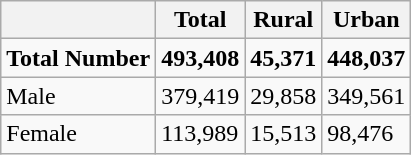<table class="wikitable">
<tr>
<th></th>
<th>Total</th>
<th>Rural</th>
<th>Urban</th>
</tr>
<tr>
<td><strong>Total Number</strong></td>
<td><strong>493,408</strong></td>
<td><strong>45,371</strong></td>
<td><strong>448,037</strong></td>
</tr>
<tr>
<td>Male</td>
<td>379,419</td>
<td>29,858</td>
<td>349,561</td>
</tr>
<tr>
<td>Female</td>
<td>113,989</td>
<td>15,513</td>
<td>98,476</td>
</tr>
</table>
